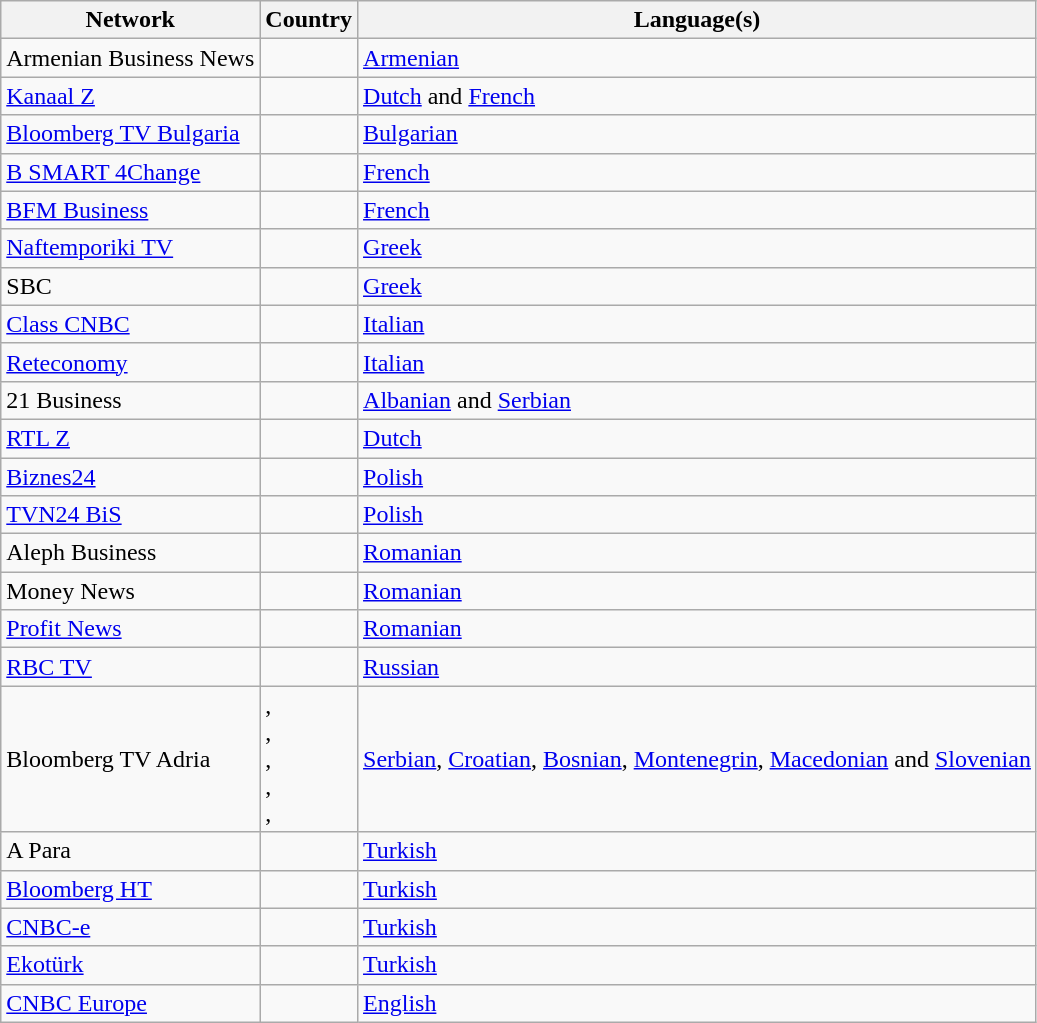<table class="wikitable sortable">
<tr>
<th>Network</th>
<th>Country</th>
<th>Language(s)</th>
</tr>
<tr>
<td>Armenian Business News</td>
<td></td>
<td><a href='#'>Armenian</a></td>
</tr>
<tr>
<td><a href='#'>Kanaal Z</a></td>
<td></td>
<td><a href='#'>Dutch</a> and <a href='#'>French</a></td>
</tr>
<tr>
<td><a href='#'>Bloomberg TV Bulgaria</a></td>
<td></td>
<td><a href='#'>Bulgarian</a></td>
</tr>
<tr>
<td><a href='#'>B SMART 4Change</a></td>
<td></td>
<td><a href='#'>French</a></td>
</tr>
<tr>
<td><a href='#'>BFM Business</a></td>
<td></td>
<td><a href='#'>French</a></td>
</tr>
<tr>
<td><a href='#'>Naftemporiki TV</a></td>
<td></td>
<td><a href='#'>Greek</a></td>
</tr>
<tr>
<td>SBC</td>
<td></td>
<td><a href='#'>Greek</a></td>
</tr>
<tr>
<td><a href='#'>Class CNBC</a></td>
<td></td>
<td><a href='#'>Italian</a></td>
</tr>
<tr>
<td><a href='#'>Reteconomy</a></td>
<td></td>
<td><a href='#'>Italian</a></td>
</tr>
<tr>
<td>21 Business</td>
<td></td>
<td><a href='#'>Albanian</a> and <a href='#'>Serbian</a></td>
</tr>
<tr>
<td><a href='#'>RTL Z</a></td>
<td></td>
<td><a href='#'>Dutch</a></td>
</tr>
<tr>
<td><a href='#'>Biznes24</a></td>
<td></td>
<td><a href='#'>Polish</a></td>
</tr>
<tr>
<td><a href='#'>TVN24 BiS</a></td>
<td></td>
<td><a href='#'>Polish</a></td>
</tr>
<tr>
<td>Aleph Business</td>
<td></td>
<td><a href='#'>Romanian</a></td>
</tr>
<tr>
<td>Money News</td>
<td></td>
<td><a href='#'>Romanian</a></td>
</tr>
<tr>
<td><a href='#'>Profit News</a></td>
<td></td>
<td><a href='#'>Romanian</a></td>
</tr>
<tr>
<td><a href='#'>RBC TV</a></td>
<td></td>
<td><a href='#'>Russian</a></td>
</tr>
<tr>
<td>Bloomberg TV Adria</td>
<td>,<br>,<br>,<br>,<br>,<br></td>
<td><a href='#'>Serbian</a>, <a href='#'>Croatian</a>, <a href='#'>Bosnian</a>, <a href='#'>Montenegrin</a>, <a href='#'>Macedonian</a> and <a href='#'>Slovenian</a></td>
</tr>
<tr>
<td>A Para</td>
<td></td>
<td><a href='#'>Turkish</a></td>
</tr>
<tr>
<td><a href='#'>Bloomberg HT</a></td>
<td></td>
<td><a href='#'>Turkish</a></td>
</tr>
<tr>
<td><a href='#'>CNBC-e</a></td>
<td></td>
<td><a href='#'>Turkish</a></td>
</tr>
<tr>
<td><a href='#'>Ekotürk</a></td>
<td></td>
<td><a href='#'>Turkish</a></td>
</tr>
<tr>
<td><a href='#'>CNBC Europe</a></td>
<td></td>
<td><a href='#'>English</a></td>
</tr>
</table>
